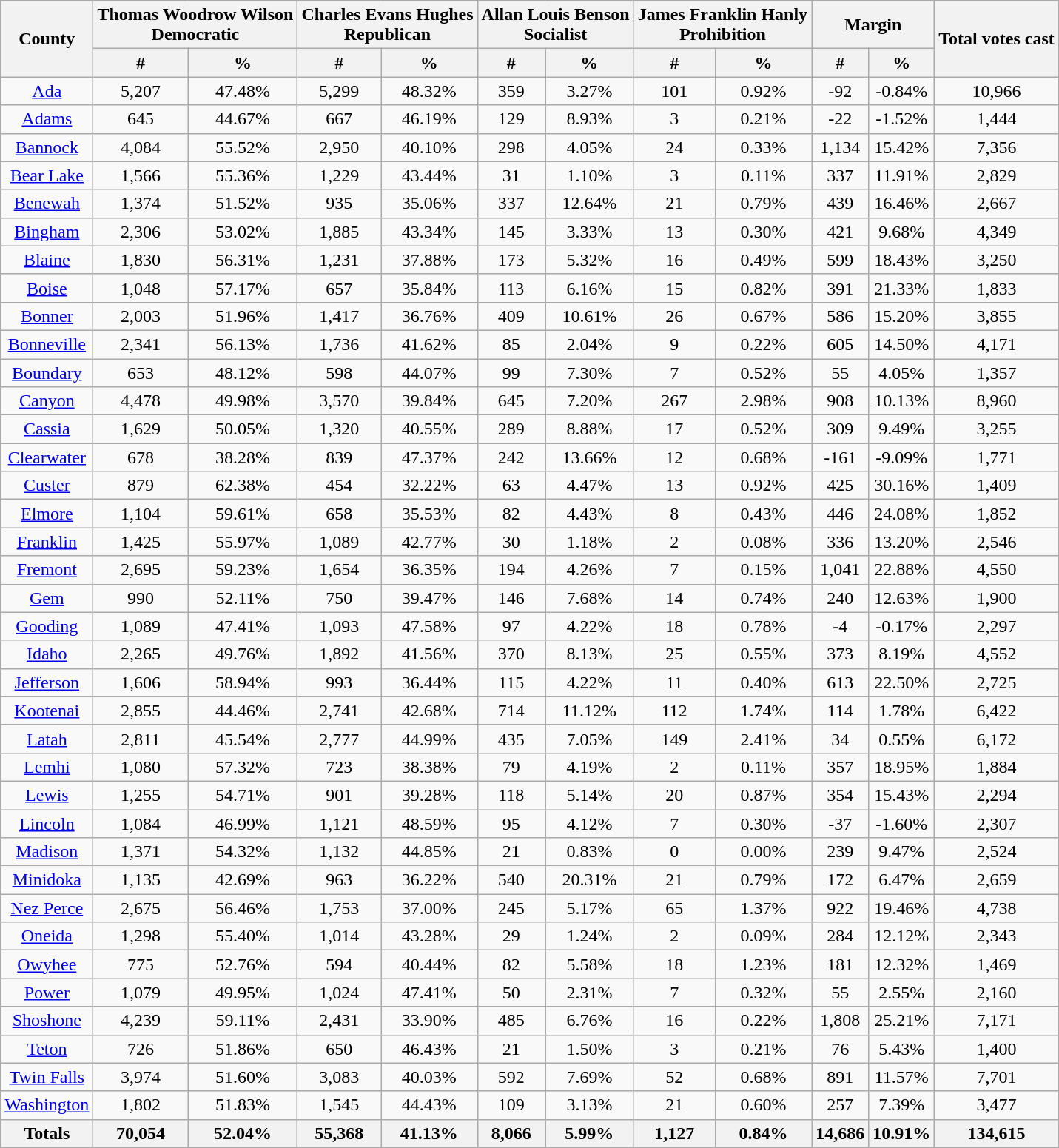<table class="wikitable sortable" style="text-align:center">
<tr>
<th rowspan="2" style="text-align:center;">County</th>
<th colspan="2" style="text-align:center;">Thomas Woodrow Wilson<br>Democratic</th>
<th colspan="2" style="text-align:center;">Charles Evans Hughes<br>Republican</th>
<th colspan="2" style="text-align:center;">Allan Louis Benson<br>Socialist</th>
<th colspan="2" style="text-align:center;">James Franklin Hanly<br>Prohibition</th>
<th colspan="2" style="text-align:center;">Margin</th>
<th colspan="1" rowspan="2" style="text-align:center;">Total votes cast</th>
</tr>
<tr>
<th style="text-align:center;" data-sort-type="number">#</th>
<th style="text-align:center;" data-sort-type="number">%</th>
<th style="text-align:center;" data-sort-type="number">#</th>
<th style="text-align:center;" data-sort-type="number">%</th>
<th style="text-align:center;" data-sort-type="number">#</th>
<th style="text-align:center;" data-sort-type="number">%</th>
<th style="text-align:center;" data-sort-type="number">#</th>
<th style="text-align:center;" data-sort-type="number">%</th>
<th style="text-align:center;" data-sort-type="number">#</th>
<th style="text-align:center;" data-sort-type="number">%</th>
</tr>
<tr style="text-align:center;">
<td><a href='#'>Ada</a></td>
<td>5,207</td>
<td>47.48%</td>
<td>5,299</td>
<td>48.32%</td>
<td>359</td>
<td>3.27%</td>
<td>101</td>
<td>0.92%</td>
<td>-92</td>
<td>-0.84%</td>
<td>10,966</td>
</tr>
<tr style="text-align:center;">
<td><a href='#'>Adams</a></td>
<td>645</td>
<td>44.67%</td>
<td>667</td>
<td>46.19%</td>
<td>129</td>
<td>8.93%</td>
<td>3</td>
<td>0.21%</td>
<td>-22</td>
<td>-1.52%</td>
<td>1,444</td>
</tr>
<tr style="text-align:center;">
<td><a href='#'>Bannock</a></td>
<td>4,084</td>
<td>55.52%</td>
<td>2,950</td>
<td>40.10%</td>
<td>298</td>
<td>4.05%</td>
<td>24</td>
<td>0.33%</td>
<td>1,134</td>
<td>15.42%</td>
<td>7,356</td>
</tr>
<tr style="text-align:center;">
<td><a href='#'>Bear Lake</a></td>
<td>1,566</td>
<td>55.36%</td>
<td>1,229</td>
<td>43.44%</td>
<td>31</td>
<td>1.10%</td>
<td>3</td>
<td>0.11%</td>
<td>337</td>
<td>11.91%</td>
<td>2,829</td>
</tr>
<tr style="text-align:center;">
<td><a href='#'>Benewah</a></td>
<td>1,374</td>
<td>51.52%</td>
<td>935</td>
<td>35.06%</td>
<td>337</td>
<td>12.64%</td>
<td>21</td>
<td>0.79%</td>
<td>439</td>
<td>16.46%</td>
<td>2,667</td>
</tr>
<tr style="text-align:center;">
<td><a href='#'>Bingham</a></td>
<td>2,306</td>
<td>53.02%</td>
<td>1,885</td>
<td>43.34%</td>
<td>145</td>
<td>3.33%</td>
<td>13</td>
<td>0.30%</td>
<td>421</td>
<td>9.68%</td>
<td>4,349</td>
</tr>
<tr style="text-align:center;">
<td><a href='#'>Blaine</a></td>
<td>1,830</td>
<td>56.31%</td>
<td>1,231</td>
<td>37.88%</td>
<td>173</td>
<td>5.32%</td>
<td>16</td>
<td>0.49%</td>
<td>599</td>
<td>18.43%</td>
<td>3,250</td>
</tr>
<tr style="text-align:center;">
<td><a href='#'>Boise</a></td>
<td>1,048</td>
<td>57.17%</td>
<td>657</td>
<td>35.84%</td>
<td>113</td>
<td>6.16%</td>
<td>15</td>
<td>0.82%</td>
<td>391</td>
<td>21.33%</td>
<td>1,833</td>
</tr>
<tr style="text-align:center;">
<td><a href='#'>Bonner</a></td>
<td>2,003</td>
<td>51.96%</td>
<td>1,417</td>
<td>36.76%</td>
<td>409</td>
<td>10.61%</td>
<td>26</td>
<td>0.67%</td>
<td>586</td>
<td>15.20%</td>
<td>3,855</td>
</tr>
<tr style="text-align:center;">
<td><a href='#'>Bonneville</a></td>
<td>2,341</td>
<td>56.13%</td>
<td>1,736</td>
<td>41.62%</td>
<td>85</td>
<td>2.04%</td>
<td>9</td>
<td>0.22%</td>
<td>605</td>
<td>14.50%</td>
<td>4,171</td>
</tr>
<tr style="text-align:center;">
<td><a href='#'>Boundary</a></td>
<td>653</td>
<td>48.12%</td>
<td>598</td>
<td>44.07%</td>
<td>99</td>
<td>7.30%</td>
<td>7</td>
<td>0.52%</td>
<td>55</td>
<td>4.05%</td>
<td>1,357</td>
</tr>
<tr style="text-align:center;">
<td><a href='#'>Canyon</a></td>
<td>4,478</td>
<td>49.98%</td>
<td>3,570</td>
<td>39.84%</td>
<td>645</td>
<td>7.20%</td>
<td>267</td>
<td>2.98%</td>
<td>908</td>
<td>10.13%</td>
<td>8,960</td>
</tr>
<tr style="text-align:center;">
<td><a href='#'>Cassia</a></td>
<td>1,629</td>
<td>50.05%</td>
<td>1,320</td>
<td>40.55%</td>
<td>289</td>
<td>8.88%</td>
<td>17</td>
<td>0.52%</td>
<td>309</td>
<td>9.49%</td>
<td>3,255</td>
</tr>
<tr style="text-align:center;">
<td><a href='#'>Clearwater</a></td>
<td>678</td>
<td>38.28%</td>
<td>839</td>
<td>47.37%</td>
<td>242</td>
<td>13.66%</td>
<td>12</td>
<td>0.68%</td>
<td>-161</td>
<td>-9.09%</td>
<td>1,771</td>
</tr>
<tr style="text-align:center;">
<td><a href='#'>Custer</a></td>
<td>879</td>
<td>62.38%</td>
<td>454</td>
<td>32.22%</td>
<td>63</td>
<td>4.47%</td>
<td>13</td>
<td>0.92%</td>
<td>425</td>
<td>30.16%</td>
<td>1,409</td>
</tr>
<tr style="text-align:center;">
<td><a href='#'>Elmore</a></td>
<td>1,104</td>
<td>59.61%</td>
<td>658</td>
<td>35.53%</td>
<td>82</td>
<td>4.43%</td>
<td>8</td>
<td>0.43%</td>
<td>446</td>
<td>24.08%</td>
<td>1,852</td>
</tr>
<tr style="text-align:center;">
<td><a href='#'>Franklin</a></td>
<td>1,425</td>
<td>55.97%</td>
<td>1,089</td>
<td>42.77%</td>
<td>30</td>
<td>1.18%</td>
<td>2</td>
<td>0.08%</td>
<td>336</td>
<td>13.20%</td>
<td>2,546</td>
</tr>
<tr style="text-align:center;">
<td><a href='#'>Fremont</a></td>
<td>2,695</td>
<td>59.23%</td>
<td>1,654</td>
<td>36.35%</td>
<td>194</td>
<td>4.26%</td>
<td>7</td>
<td>0.15%</td>
<td>1,041</td>
<td>22.88%</td>
<td>4,550</td>
</tr>
<tr style="text-align:center;">
<td><a href='#'>Gem</a></td>
<td>990</td>
<td>52.11%</td>
<td>750</td>
<td>39.47%</td>
<td>146</td>
<td>7.68%</td>
<td>14</td>
<td>0.74%</td>
<td>240</td>
<td>12.63%</td>
<td>1,900</td>
</tr>
<tr style="text-align:center;">
<td><a href='#'>Gooding</a></td>
<td>1,089</td>
<td>47.41%</td>
<td>1,093</td>
<td>47.58%</td>
<td>97</td>
<td>4.22%</td>
<td>18</td>
<td>0.78%</td>
<td>-4</td>
<td>-0.17%</td>
<td>2,297</td>
</tr>
<tr style="text-align:center;">
<td><a href='#'>Idaho</a></td>
<td>2,265</td>
<td>49.76%</td>
<td>1,892</td>
<td>41.56%</td>
<td>370</td>
<td>8.13%</td>
<td>25</td>
<td>0.55%</td>
<td>373</td>
<td>8.19%</td>
<td>4,552</td>
</tr>
<tr style="text-align:center;">
<td><a href='#'>Jefferson</a></td>
<td>1,606</td>
<td>58.94%</td>
<td>993</td>
<td>36.44%</td>
<td>115</td>
<td>4.22%</td>
<td>11</td>
<td>0.40%</td>
<td>613</td>
<td>22.50%</td>
<td>2,725</td>
</tr>
<tr style="text-align:center;">
<td><a href='#'>Kootenai</a></td>
<td>2,855</td>
<td>44.46%</td>
<td>2,741</td>
<td>42.68%</td>
<td>714</td>
<td>11.12%</td>
<td>112</td>
<td>1.74%</td>
<td>114</td>
<td>1.78%</td>
<td>6,422</td>
</tr>
<tr style="text-align:center;">
<td><a href='#'>Latah</a></td>
<td>2,811</td>
<td>45.54%</td>
<td>2,777</td>
<td>44.99%</td>
<td>435</td>
<td>7.05%</td>
<td>149</td>
<td>2.41%</td>
<td>34</td>
<td>0.55%</td>
<td>6,172</td>
</tr>
<tr style="text-align:center;">
<td><a href='#'>Lemhi</a></td>
<td>1,080</td>
<td>57.32%</td>
<td>723</td>
<td>38.38%</td>
<td>79</td>
<td>4.19%</td>
<td>2</td>
<td>0.11%</td>
<td>357</td>
<td>18.95%</td>
<td>1,884</td>
</tr>
<tr style="text-align:center;">
<td><a href='#'>Lewis</a></td>
<td>1,255</td>
<td>54.71%</td>
<td>901</td>
<td>39.28%</td>
<td>118</td>
<td>5.14%</td>
<td>20</td>
<td>0.87%</td>
<td>354</td>
<td>15.43%</td>
<td>2,294</td>
</tr>
<tr style="text-align:center;">
<td><a href='#'>Lincoln</a></td>
<td>1,084</td>
<td>46.99%</td>
<td>1,121</td>
<td>48.59%</td>
<td>95</td>
<td>4.12%</td>
<td>7</td>
<td>0.30%</td>
<td>-37</td>
<td>-1.60%</td>
<td>2,307</td>
</tr>
<tr style="text-align:center;">
<td><a href='#'>Madison</a></td>
<td>1,371</td>
<td>54.32%</td>
<td>1,132</td>
<td>44.85%</td>
<td>21</td>
<td>0.83%</td>
<td>0</td>
<td>0.00%</td>
<td>239</td>
<td>9.47%</td>
<td>2,524</td>
</tr>
<tr style="text-align:center;">
<td><a href='#'>Minidoka</a></td>
<td>1,135</td>
<td>42.69%</td>
<td>963</td>
<td>36.22%</td>
<td>540</td>
<td>20.31%</td>
<td>21</td>
<td>0.79%</td>
<td>172</td>
<td>6.47%</td>
<td>2,659</td>
</tr>
<tr style="text-align:center;">
<td><a href='#'>Nez Perce</a></td>
<td>2,675</td>
<td>56.46%</td>
<td>1,753</td>
<td>37.00%</td>
<td>245</td>
<td>5.17%</td>
<td>65</td>
<td>1.37%</td>
<td>922</td>
<td>19.46%</td>
<td>4,738</td>
</tr>
<tr style="text-align:center;">
<td><a href='#'>Oneida</a></td>
<td>1,298</td>
<td>55.40%</td>
<td>1,014</td>
<td>43.28%</td>
<td>29</td>
<td>1.24%</td>
<td>2</td>
<td>0.09%</td>
<td>284</td>
<td>12.12%</td>
<td>2,343</td>
</tr>
<tr style="text-align:center;">
<td><a href='#'>Owyhee</a></td>
<td>775</td>
<td>52.76%</td>
<td>594</td>
<td>40.44%</td>
<td>82</td>
<td>5.58%</td>
<td>18</td>
<td>1.23%</td>
<td>181</td>
<td>12.32%</td>
<td>1,469</td>
</tr>
<tr style="text-align:center;">
<td><a href='#'>Power</a></td>
<td>1,079</td>
<td>49.95%</td>
<td>1,024</td>
<td>47.41%</td>
<td>50</td>
<td>2.31%</td>
<td>7</td>
<td>0.32%</td>
<td>55</td>
<td>2.55%</td>
<td>2,160</td>
</tr>
<tr style="text-align:center;">
<td><a href='#'>Shoshone</a></td>
<td>4,239</td>
<td>59.11%</td>
<td>2,431</td>
<td>33.90%</td>
<td>485</td>
<td>6.76%</td>
<td>16</td>
<td>0.22%</td>
<td>1,808</td>
<td>25.21%</td>
<td>7,171</td>
</tr>
<tr style="text-align:center;">
<td><a href='#'>Teton</a></td>
<td>726</td>
<td>51.86%</td>
<td>650</td>
<td>46.43%</td>
<td>21</td>
<td>1.50%</td>
<td>3</td>
<td>0.21%</td>
<td>76</td>
<td>5.43%</td>
<td>1,400</td>
</tr>
<tr style="text-align:center;">
<td><a href='#'>Twin Falls</a></td>
<td>3,974</td>
<td>51.60%</td>
<td>3,083</td>
<td>40.03%</td>
<td>592</td>
<td>7.69%</td>
<td>52</td>
<td>0.68%</td>
<td>891</td>
<td>11.57%</td>
<td>7,701</td>
</tr>
<tr style="text-align:center;">
<td><a href='#'>Washington</a></td>
<td>1,802</td>
<td>51.83%</td>
<td>1,545</td>
<td>44.43%</td>
<td>109</td>
<td>3.13%</td>
<td>21</td>
<td>0.60%</td>
<td>257</td>
<td>7.39%</td>
<td>3,477</td>
</tr>
<tr style="text-align:center;">
<th>Totals</th>
<th>70,054</th>
<th>52.04%</th>
<th>55,368</th>
<th>41.13%</th>
<th>8,066</th>
<th>5.99%</th>
<th>1,127</th>
<th>0.84%</th>
<th>14,686</th>
<th>10.91%</th>
<th>134,615</th>
</tr>
</table>
